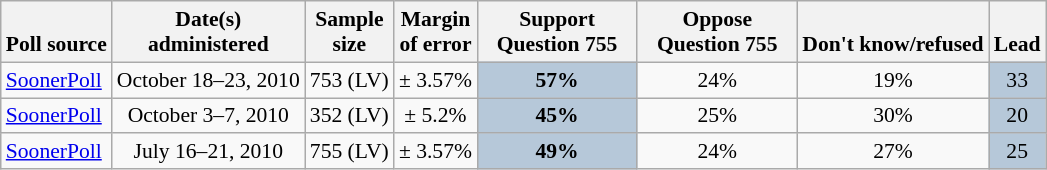<table class="wikitable sortable" style="font-size:90%;text-align:center;">
<tr valign=bottom>
<th>Poll source</th>
<th>Date(s)<br>administered</th>
<th data-sort-type="number">Sample<br>size</th>
<th>Margin<br>of error</th>
<th style="width:100px;">Support<br>Question 755</th>
<th style="width:100px;">Oppose<br>Question 755</th>
<th>Don't know/refused</th>
<th>Lead</th>
</tr>
<tr>
<td style="text-align:left;"><a href='#'>SoonerPoll</a></td>
<td data-sort-value="2010-10-23">October 18–23, 2010</td>
<td>753 (LV)</td>
<td>± 3.57%</td>
<td style="background: #B6C8D9;"><strong>57%</strong></td>
<td>24%</td>
<td>19%</td>
<td style="background: #B6C8D9;">33</td>
</tr>
<tr>
<td style="text-align:left;"><a href='#'>SoonerPoll</a></td>
<td data-sort-value="2010-10-07">October 3–7, 2010</td>
<td>352 (LV)</td>
<td>± 5.2%</td>
<td style="background: #B6C8D9;"><strong>45%</strong></td>
<td>25%</td>
<td>30%</td>
<td style="background: #B6C8D9;">20</td>
</tr>
<tr>
<td style="text-align:left;"><a href='#'>SoonerPoll</a></td>
<td data-sort-value="2010-07-21">July 16–21, 2010</td>
<td>755 (LV)</td>
<td>± 3.57%</td>
<td style="background: #B6C8D9;"><strong>49%</strong></td>
<td>24%</td>
<td>27%</td>
<td style="background: #B6C8D9;">25</td>
</tr>
</table>
